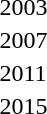<table>
<tr>
<td>2003</td>
<td></td>
<td></td>
<td></td>
</tr>
<tr>
<td rowspan=2>2007</td>
<td rowspan=2></td>
<td rowspan=2></td>
<td></td>
</tr>
<tr>
<td></td>
</tr>
<tr>
<td rowspan=2>2011<br></td>
<td rowspan=2></td>
<td rowspan=2></td>
<td></td>
</tr>
<tr>
<td></td>
</tr>
<tr>
<td rowspan=2>2015<br></td>
<td rowspan=2></td>
<td rowspan=2></td>
<td></td>
</tr>
<tr>
<td></td>
</tr>
</table>
